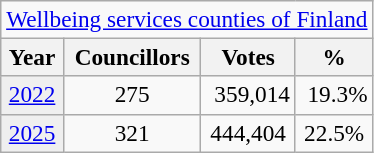<table class="wikitable" style="font-size:97%; text-align:left;">
<tr>
<td colspan="4" align="center"><a href='#'>Wellbeing services counties of Finland</a></td>
</tr>
<tr>
<th>Year</th>
<th>Councillors</th>
<th>Votes</th>
<th>%</th>
</tr>
<tr>
<td align="center" style="background:#efefef;"><a href='#'>2022</a></td>
<td align="center">275</td>
<td align="right">359,014</td>
<td align="right">19.3%</td>
</tr>
<tr>
<td align="center" style="background:#efefef;"><a href='#'>2025</a></td>
<td align="center">321</td>
<td align="center">444,404</td>
<td align="center">22.5%</td>
</tr>
</table>
